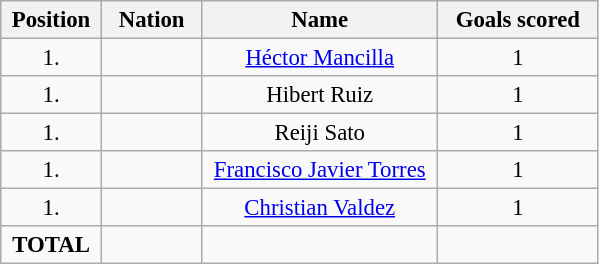<table class="wikitable" style="font-size: 95%; text-align: center;">
<tr>
<th width=60>Position</th>
<th width=60>Nation</th>
<th width=150>Name</th>
<th width=100>Goals scored</th>
</tr>
<tr>
<td>1.</td>
<td></td>
<td><a href='#'>Héctor Mancilla</a></td>
<td>1</td>
</tr>
<tr>
<td>1.</td>
<td></td>
<td>Hibert Ruiz</td>
<td>1</td>
</tr>
<tr>
<td>1.</td>
<td></td>
<td>Reiji Sato</td>
<td>1</td>
</tr>
<tr>
<td>1.</td>
<td></td>
<td><a href='#'>Francisco Javier Torres</a></td>
<td>1</td>
</tr>
<tr>
<td>1.</td>
<td></td>
<td><a href='#'>Christian Valdez</a></td>
<td>1</td>
</tr>
<tr>
<td><strong>TOTAL</strong></td>
<td></td>
<td></td>
<td></td>
</tr>
</table>
